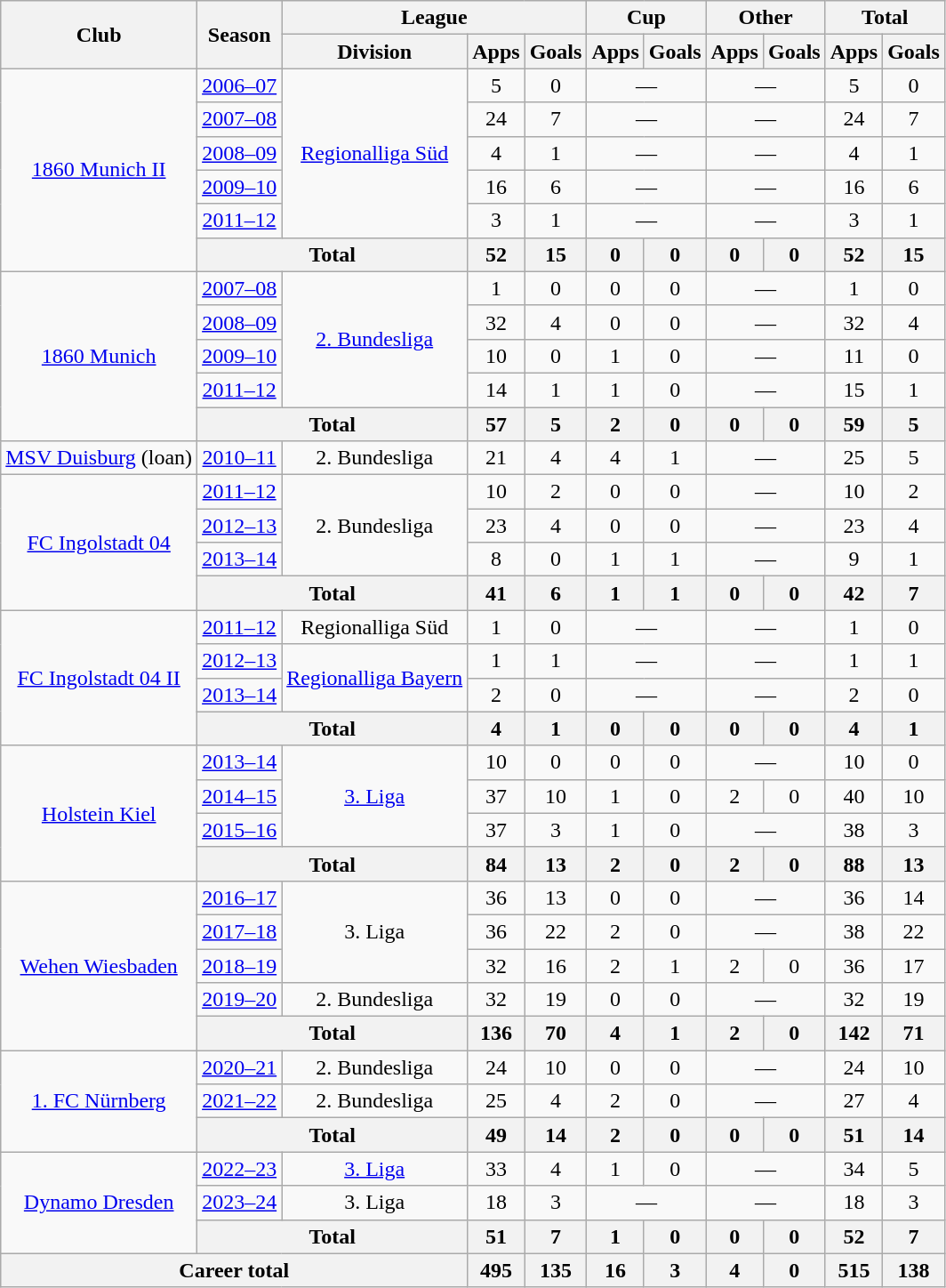<table class="wikitable" style="text-align:center">
<tr>
<th rowspan="2">Club</th>
<th rowspan="2">Season</th>
<th colspan="3">League</th>
<th colspan="2">Cup</th>
<th colspan="2">Other</th>
<th colspan="2">Total</th>
</tr>
<tr>
<th>Division</th>
<th>Apps</th>
<th>Goals</th>
<th>Apps</th>
<th>Goals</th>
<th>Apps</th>
<th>Goals</th>
<th>Apps</th>
<th>Goals</th>
</tr>
<tr>
<td rowspan="6"><a href='#'>1860 Munich II</a></td>
<td><a href='#'>2006–07</a></td>
<td rowspan="5"><a href='#'>Regionalliga Süd</a></td>
<td>5</td>
<td>0</td>
<td colspan="2">—</td>
<td colspan="2">—</td>
<td>5</td>
<td>0</td>
</tr>
<tr>
<td><a href='#'>2007–08</a></td>
<td>24</td>
<td>7</td>
<td colspan="2">—</td>
<td colspan="2">—</td>
<td>24</td>
<td>7</td>
</tr>
<tr>
<td><a href='#'>2008–09</a></td>
<td>4</td>
<td>1</td>
<td colspan="2">—</td>
<td colspan="2">—</td>
<td>4</td>
<td>1 </td>
</tr>
<tr>
<td><a href='#'>2009–10</a></td>
<td>16</td>
<td>6</td>
<td colspan="2">—</td>
<td colspan="2">—</td>
<td>16</td>
<td>6 </td>
</tr>
<tr>
<td><a href='#'>2011–12</a></td>
<td>3</td>
<td>1</td>
<td colspan="2">—</td>
<td colspan="2">—</td>
<td>3</td>
<td>1</td>
</tr>
<tr>
<th colspan="2">Total</th>
<th>52</th>
<th>15</th>
<th>0</th>
<th>0</th>
<th>0</th>
<th>0</th>
<th>52</th>
<th>15</th>
</tr>
<tr>
<td rowspan="5"><a href='#'>1860 Munich</a></td>
<td><a href='#'>2007–08</a></td>
<td rowspan="4"><a href='#'>2. Bundesliga</a></td>
<td>1</td>
<td>0</td>
<td>0</td>
<td>0</td>
<td colspan="2">—</td>
<td>1</td>
<td>0</td>
</tr>
<tr>
<td><a href='#'>2008–09</a></td>
<td>32</td>
<td>4</td>
<td>0</td>
<td>0</td>
<td colspan="2">—</td>
<td>32</td>
<td>4</td>
</tr>
<tr>
<td><a href='#'>2009–10</a></td>
<td>10</td>
<td>0</td>
<td>1</td>
<td>0</td>
<td colspan="2">—</td>
<td>11</td>
<td>0</td>
</tr>
<tr>
<td><a href='#'>2011–12</a></td>
<td>14</td>
<td>1</td>
<td>1</td>
<td>0</td>
<td colspan="2">—</td>
<td>15</td>
<td>1</td>
</tr>
<tr>
<th colspan="2">Total</th>
<th>57</th>
<th>5</th>
<th>2</th>
<th>0</th>
<th>0</th>
<th>0</th>
<th>59</th>
<th>5</th>
</tr>
<tr>
<td><a href='#'>MSV Duisburg</a> (loan)</td>
<td><a href='#'>2010–11</a></td>
<td>2. Bundesliga</td>
<td>21</td>
<td>4</td>
<td>4</td>
<td>1</td>
<td colspan="2">—</td>
<td>25</td>
<td>5</td>
</tr>
<tr>
<td rowspan="4"><a href='#'>FC Ingolstadt 04</a></td>
<td><a href='#'>2011–12</a></td>
<td rowspan="3">2. Bundesliga</td>
<td>10</td>
<td>2</td>
<td>0</td>
<td>0</td>
<td colspan="2">—</td>
<td>10</td>
<td>2</td>
</tr>
<tr>
<td><a href='#'>2012–13</a></td>
<td>23</td>
<td>4</td>
<td>0</td>
<td>0</td>
<td colspan="2">—</td>
<td>23</td>
<td>4</td>
</tr>
<tr>
<td><a href='#'>2013–14</a></td>
<td>8</td>
<td>0</td>
<td>1</td>
<td>1</td>
<td colspan="2">—</td>
<td>9</td>
<td>1</td>
</tr>
<tr>
<th colspan="2">Total</th>
<th>41</th>
<th>6</th>
<th>1</th>
<th>1</th>
<th>0</th>
<th>0</th>
<th>42</th>
<th>7</th>
</tr>
<tr>
<td rowspan="4"><a href='#'>FC Ingolstadt 04 II</a></td>
<td><a href='#'>2011–12</a></td>
<td>Regionalliga Süd</td>
<td>1</td>
<td>0</td>
<td colspan="2">—</td>
<td colspan="2">—</td>
<td>1</td>
<td>0</td>
</tr>
<tr>
<td><a href='#'>2012–13</a></td>
<td rowspan="2"><a href='#'>Regionalliga Bayern</a></td>
<td>1</td>
<td>1</td>
<td colspan="2">—</td>
<td colspan="2">—</td>
<td>1</td>
<td>1</td>
</tr>
<tr>
<td><a href='#'>2013–14</a></td>
<td>2</td>
<td>0</td>
<td colspan="2">—</td>
<td colspan="2">—</td>
<td>2</td>
<td>0</td>
</tr>
<tr>
<th colspan="2">Total</th>
<th>4</th>
<th>1</th>
<th>0</th>
<th>0</th>
<th>0</th>
<th>0</th>
<th>4</th>
<th>1</th>
</tr>
<tr>
<td rowspan="4"><a href='#'>Holstein Kiel</a></td>
<td><a href='#'>2013–14</a></td>
<td rowspan="3"><a href='#'>3. Liga</a></td>
<td>10</td>
<td>0</td>
<td>0</td>
<td>0</td>
<td colspan="2">—</td>
<td>10</td>
<td>0</td>
</tr>
<tr>
<td><a href='#'>2014–15</a></td>
<td>37</td>
<td>10</td>
<td>1</td>
<td>0</td>
<td>2</td>
<td>0</td>
<td>40</td>
<td>10</td>
</tr>
<tr>
<td><a href='#'>2015–16</a></td>
<td>37</td>
<td>3</td>
<td>1</td>
<td>0</td>
<td colspan="2">—</td>
<td>38</td>
<td>3</td>
</tr>
<tr>
<th colspan="2">Total</th>
<th>84</th>
<th>13</th>
<th>2</th>
<th>0</th>
<th>2</th>
<th>0</th>
<th>88</th>
<th>13</th>
</tr>
<tr>
<td rowspan="5"><a href='#'>Wehen Wiesbaden</a></td>
<td><a href='#'>2016–17</a></td>
<td rowspan="3">3. Liga</td>
<td>36</td>
<td>13</td>
<td>0</td>
<td>0</td>
<td colspan="2">—</td>
<td>36</td>
<td>14</td>
</tr>
<tr>
<td><a href='#'>2017–18</a></td>
<td>36</td>
<td>22</td>
<td>2</td>
<td>0</td>
<td colspan="2">—</td>
<td>38</td>
<td>22</td>
</tr>
<tr>
<td><a href='#'>2018–19</a></td>
<td>32</td>
<td>16</td>
<td>2</td>
<td>1</td>
<td>2</td>
<td>0</td>
<td>36</td>
<td>17</td>
</tr>
<tr>
<td><a href='#'>2019–20</a></td>
<td>2. Bundesliga</td>
<td>32</td>
<td>19</td>
<td>0</td>
<td>0</td>
<td colspan="2">—</td>
<td>32</td>
<td>19</td>
</tr>
<tr>
<th colspan="2">Total</th>
<th>136</th>
<th>70</th>
<th>4</th>
<th>1</th>
<th>2</th>
<th>0</th>
<th>142</th>
<th>71</th>
</tr>
<tr>
<td rowspan="3"><a href='#'>1. FC Nürnberg</a></td>
<td><a href='#'>2020–21</a></td>
<td>2. Bundesliga</td>
<td>24</td>
<td>10</td>
<td>0</td>
<td>0</td>
<td colspan="2">—</td>
<td>24</td>
<td>10</td>
</tr>
<tr>
<td><a href='#'>2021–22</a></td>
<td>2. Bundesliga</td>
<td>25</td>
<td>4</td>
<td>2</td>
<td>0</td>
<td colspan="2">—</td>
<td>27</td>
<td>4</td>
</tr>
<tr>
<th colspan="2">Total</th>
<th>49</th>
<th>14</th>
<th>2</th>
<th>0</th>
<th>0</th>
<th>0</th>
<th>51</th>
<th>14</th>
</tr>
<tr>
<td rowspan="3"><a href='#'>Dynamo Dresden</a></td>
<td><a href='#'>2022–23</a></td>
<td><a href='#'>3. Liga</a></td>
<td>33</td>
<td>4</td>
<td>1</td>
<td>0</td>
<td colspan="2">—</td>
<td>34</td>
<td>5</td>
</tr>
<tr>
<td><a href='#'>2023–24</a></td>
<td>3. Liga</td>
<td>18</td>
<td>3</td>
<td colspan="2">—</td>
<td colspan="2">—</td>
<td>18</td>
<td>3</td>
</tr>
<tr>
<th colspan="2">Total</th>
<th>51</th>
<th>7</th>
<th>1</th>
<th>0</th>
<th>0</th>
<th>0</th>
<th>52</th>
<th>7</th>
</tr>
<tr>
<th colspan="3">Career total</th>
<th>495</th>
<th>135</th>
<th>16</th>
<th>3</th>
<th>4</th>
<th>0</th>
<th>515</th>
<th>138</th>
</tr>
</table>
